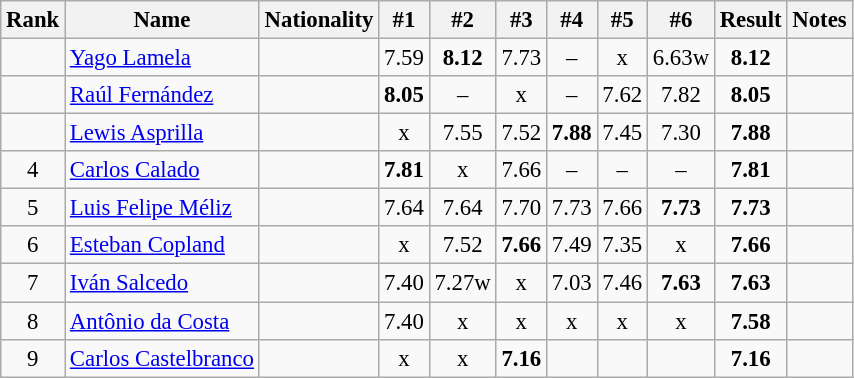<table class="wikitable sortable" style="text-align:center;font-size:95%">
<tr>
<th>Rank</th>
<th>Name</th>
<th>Nationality</th>
<th>#1</th>
<th>#2</th>
<th>#3</th>
<th>#4</th>
<th>#5</th>
<th>#6</th>
<th>Result</th>
<th>Notes</th>
</tr>
<tr>
<td></td>
<td align=left><a href='#'>Yago Lamela</a></td>
<td align=left></td>
<td>7.59</td>
<td><strong>8.12</strong></td>
<td>7.73</td>
<td>–</td>
<td>x</td>
<td>6.63w</td>
<td><strong>8.12</strong></td>
<td></td>
</tr>
<tr>
<td></td>
<td align=left><a href='#'>Raúl Fernández</a></td>
<td align=left></td>
<td><strong>8.05</strong></td>
<td>–</td>
<td>x</td>
<td>–</td>
<td>7.62</td>
<td>7.82</td>
<td><strong>8.05</strong></td>
<td></td>
</tr>
<tr>
<td></td>
<td align=left><a href='#'>Lewis Asprilla</a></td>
<td align=left></td>
<td>x</td>
<td>7.55</td>
<td>7.52</td>
<td><strong>7.88</strong></td>
<td>7.45</td>
<td>7.30</td>
<td><strong>7.88</strong></td>
<td></td>
</tr>
<tr>
<td>4</td>
<td align=left><a href='#'>Carlos Calado</a></td>
<td align=left></td>
<td><strong>7.81</strong></td>
<td>x</td>
<td>7.66</td>
<td>–</td>
<td>–</td>
<td>–</td>
<td><strong>7.81</strong></td>
<td></td>
</tr>
<tr>
<td>5</td>
<td align=left><a href='#'>Luis Felipe Méliz</a></td>
<td align=left></td>
<td>7.64</td>
<td>7.64</td>
<td>7.70</td>
<td>7.73</td>
<td>7.66</td>
<td><strong>7.73</strong></td>
<td><strong>7.73</strong></td>
<td></td>
</tr>
<tr>
<td>6</td>
<td align=left><a href='#'>Esteban Copland</a></td>
<td align=left></td>
<td>x</td>
<td>7.52</td>
<td><strong>7.66</strong></td>
<td>7.49</td>
<td>7.35</td>
<td>x</td>
<td><strong>7.66</strong></td>
<td></td>
</tr>
<tr>
<td>7</td>
<td align=left><a href='#'>Iván Salcedo</a></td>
<td align=left></td>
<td>7.40</td>
<td>7.27w</td>
<td>x</td>
<td>7.03</td>
<td>7.46</td>
<td><strong>7.63</strong></td>
<td><strong>7.63</strong></td>
<td></td>
</tr>
<tr>
<td>8</td>
<td align=left><a href='#'>Antônio da Costa</a></td>
<td align=left></td>
<td>7.40</td>
<td>x</td>
<td>x</td>
<td>x</td>
<td>x</td>
<td>x</td>
<td><strong>7.58</strong></td>
<td></td>
</tr>
<tr>
<td>9</td>
<td align=left><a href='#'>Carlos Castelbranco</a></td>
<td align=left></td>
<td>x</td>
<td>x</td>
<td><strong>7.16</strong></td>
<td></td>
<td></td>
<td></td>
<td><strong>7.16</strong></td>
<td></td>
</tr>
</table>
